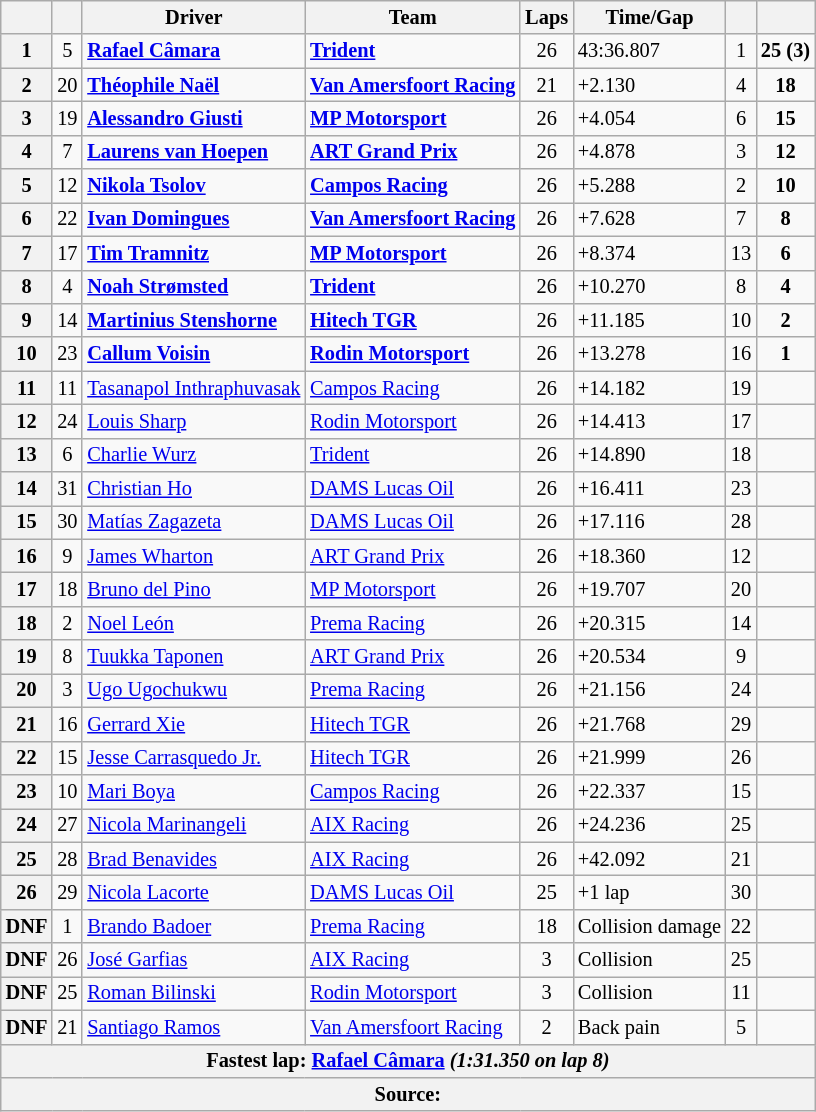<table class="wikitable" style="font-size:85%">
<tr>
<th></th>
<th></th>
<th>Driver</th>
<th>Team</th>
<th>Laps</th>
<th>Time/Gap</th>
<th></th>
<th></th>
</tr>
<tr>
<th>1</th>
<td align="center">5</td>
<td> <strong><a href='#'>Rafael Câmara</a></strong></td>
<td><strong><a href='#'>Trident</a></strong></td>
<td align="center">26</td>
<td>43:36.807</td>
<td align="center">1</td>
<td align="center"><strong>25 (3)</strong></td>
</tr>
<tr>
<th>2</th>
<td align="center">20</td>
<td> <strong><a href='#'>Théophile Naël</a></strong></td>
<td><strong><a href='#'>Van Amersfoort Racing</a></strong></td>
<td align="center">21</td>
<td>+2.130</td>
<td align="center">4</td>
<td align="center"><strong>18</strong></td>
</tr>
<tr>
<th>3</th>
<td align="center">19</td>
<td> <strong><a href='#'>Alessandro Giusti</a></strong></td>
<td><strong><a href='#'>MP Motorsport</a></strong></td>
<td align="center">26</td>
<td>+4.054</td>
<td align="center">6</td>
<td align="center"><strong>15</strong></td>
</tr>
<tr>
<th>4</th>
<td align="center">7</td>
<td> <strong><a href='#'>Laurens van Hoepen</a></strong></td>
<td><strong><a href='#'>ART Grand Prix</a></strong></td>
<td align="center">26</td>
<td>+4.878</td>
<td align="center">3</td>
<td align="center"><strong>12</strong></td>
</tr>
<tr>
<th>5</th>
<td align="center">12</td>
<td> <strong><a href='#'>Nikola Tsolov</a></strong></td>
<td><strong><a href='#'>Campos Racing</a></strong></td>
<td align="center">26</td>
<td>+5.288</td>
<td align="center">2</td>
<td align="center"><strong>10</strong></td>
</tr>
<tr>
<th>6</th>
<td align="center">22</td>
<td> <strong><a href='#'>Ivan Domingues</a></strong></td>
<td><strong><a href='#'>Van Amersfoort Racing</a></strong></td>
<td align="center">26</td>
<td>+7.628</td>
<td align="center">7</td>
<td align="center"><strong>8</strong></td>
</tr>
<tr>
<th>7</th>
<td align="center">17</td>
<td> <strong><a href='#'>Tim Tramnitz</a></strong></td>
<td><strong><a href='#'>MP Motorsport</a></strong></td>
<td align="center">26</td>
<td>+8.374</td>
<td align="center">13</td>
<td align="center"><strong>6</strong></td>
</tr>
<tr>
<th>8</th>
<td align="center">4</td>
<td> <strong><a href='#'>Noah Strømsted</a></strong></td>
<td><strong><a href='#'>Trident</a></strong></td>
<td align="center">26</td>
<td>+10.270</td>
<td align="center">8</td>
<td align="center"><strong>4</strong></td>
</tr>
<tr>
<th>9</th>
<td align="center">14</td>
<td> <strong><a href='#'>Martinius Stenshorne</a></strong></td>
<td><strong><a href='#'>Hitech TGR</a></strong></td>
<td align="center">26</td>
<td>+11.185</td>
<td align="center">10</td>
<td align="center"><strong>2</strong></td>
</tr>
<tr>
<th>10</th>
<td align="center">23</td>
<td> <strong><a href='#'>Callum Voisin</a></strong></td>
<td><strong><a href='#'>Rodin Motorsport</a></strong></td>
<td align="center">26</td>
<td>+13.278</td>
<td align="center">16</td>
<td align="center"><strong>1</strong></td>
</tr>
<tr>
<th>11</th>
<td align="center">11</td>
<td> <a href='#'>Tasanapol Inthraphuvasak</a></td>
<td><a href='#'>Campos Racing</a></td>
<td align="center">26</td>
<td>+14.182</td>
<td align="center">19</td>
<td align="center"></td>
</tr>
<tr>
<th>12</th>
<td align="center">24</td>
<td> <a href='#'>Louis Sharp</a></td>
<td><a href='#'>Rodin Motorsport</a></td>
<td align="center">26</td>
<td>+14.413</td>
<td align="center">17</td>
<td align="center"></td>
</tr>
<tr>
<th>13</th>
<td align="center">6</td>
<td> <a href='#'>Charlie Wurz</a></td>
<td><a href='#'>Trident</a></td>
<td align="center">26</td>
<td>+14.890</td>
<td align="center">18</td>
<td align="center"></td>
</tr>
<tr>
<th>14</th>
<td align="center">31</td>
<td> <a href='#'>Christian Ho</a></td>
<td><a href='#'>DAMS Lucas Oil</a></td>
<td align="center">26</td>
<td>+16.411</td>
<td align="center">23</td>
<td align="center"></td>
</tr>
<tr>
<th>15</th>
<td align="center">30</td>
<td> <a href='#'>Matías Zagazeta</a></td>
<td><a href='#'>DAMS Lucas Oil</a></td>
<td align="center">26</td>
<td>+17.116</td>
<td align="center">28</td>
<td align="center"></td>
</tr>
<tr>
<th>16</th>
<td align="center">9</td>
<td> <a href='#'>James Wharton</a></td>
<td><a href='#'>ART Grand Prix</a></td>
<td align="center">26</td>
<td>+18.360</td>
<td align="center">12</td>
<td align="center"></td>
</tr>
<tr>
<th>17</th>
<td align="center">18</td>
<td> <a href='#'>Bruno del Pino</a></td>
<td><a href='#'>MP Motorsport</a></td>
<td align="center">26</td>
<td>+19.707</td>
<td align="center">20</td>
<td align="center"></td>
</tr>
<tr>
<th>18</th>
<td align="center">2</td>
<td> <a href='#'>Noel León</a></td>
<td><a href='#'>Prema Racing</a></td>
<td align="center">26</td>
<td>+20.315</td>
<td align="center">14</td>
<td align="center"></td>
</tr>
<tr>
<th>19</th>
<td align="center">8</td>
<td> <a href='#'>Tuukka Taponen</a></td>
<td><a href='#'>ART Grand Prix</a></td>
<td align="center">26</td>
<td>+20.534</td>
<td align="center">9</td>
<td align="center"></td>
</tr>
<tr>
<th>20</th>
<td align="center">3</td>
<td> <a href='#'>Ugo Ugochukwu</a></td>
<td><a href='#'>Prema Racing</a></td>
<td align="center">26</td>
<td>+21.156</td>
<td align="center">24</td>
<td align="center"></td>
</tr>
<tr>
<th>21</th>
<td align="center">16</td>
<td> <a href='#'>Gerrard Xie</a></td>
<td><a href='#'>Hitech TGR</a></td>
<td align="center">26</td>
<td>+21.768</td>
<td align="center">29</td>
<td align="center"></td>
</tr>
<tr>
<th>22</th>
<td align="center">15</td>
<td> <a href='#'>Jesse Carrasquedo Jr.</a></td>
<td><a href='#'>Hitech TGR</a></td>
<td align="center">26</td>
<td>+21.999</td>
<td align="center">26</td>
<td align="center"></td>
</tr>
<tr>
<th>23</th>
<td align="center">10</td>
<td> <a href='#'>Mari Boya</a></td>
<td><a href='#'>Campos Racing</a></td>
<td align="center">26</td>
<td>+22.337</td>
<td align="center">15</td>
<td align="center"></td>
</tr>
<tr>
<th>24</th>
<td align="center">27</td>
<td> <a href='#'>Nicola Marinangeli</a></td>
<td><a href='#'>AIX Racing</a></td>
<td align="center">26</td>
<td>+24.236</td>
<td align="center">25</td>
<td align="center"></td>
</tr>
<tr>
<th>25</th>
<td align="center">28</td>
<td> <a href='#'>Brad Benavides</a></td>
<td><a href='#'>AIX Racing</a></td>
<td align="center">26</td>
<td>+42.092</td>
<td align="center">21</td>
<td align="center"></td>
</tr>
<tr>
<th>26</th>
<td align="center">29</td>
<td> <a href='#'>Nicola Lacorte</a></td>
<td><a href='#'>DAMS Lucas Oil</a></td>
<td align="center">25</td>
<td>+1 lap</td>
<td align="center">30</td>
<td align="center"></td>
</tr>
<tr>
<th>DNF</th>
<td align="center">1</td>
<td> <a href='#'>Brando Badoer</a></td>
<td><a href='#'>Prema Racing</a></td>
<td align="center">18</td>
<td>Collision damage</td>
<td align="center">22</td>
<td align="center"></td>
</tr>
<tr>
<th>DNF</th>
<td align="center">26</td>
<td> <a href='#'>José Garfias</a></td>
<td><a href='#'>AIX Racing</a></td>
<td align="center">3</td>
<td>Collision</td>
<td align="center">25</td>
<td align="center"></td>
</tr>
<tr>
<th>DNF</th>
<td align="center">25</td>
<td> <a href='#'>Roman Bilinski</a></td>
<td><a href='#'>Rodin Motorsport</a></td>
<td align="center">3</td>
<td>Collision</td>
<td align="center">11</td>
<td align="center"></td>
</tr>
<tr>
<th>DNF</th>
<td align="center">21</td>
<td> <a href='#'>Santiago Ramos</a></td>
<td><a href='#'>Van Amersfoort Racing</a></td>
<td align="center">2</td>
<td>Back pain</td>
<td align="center">5</td>
<td align="center"></td>
</tr>
<tr>
<th colspan="8">Fastest lap:  <a href='#'>Rafael Câmara</a> <em>(1:31.350 on lap 8)</em></th>
</tr>
<tr>
<th colspan="8">Source:</th>
</tr>
</table>
